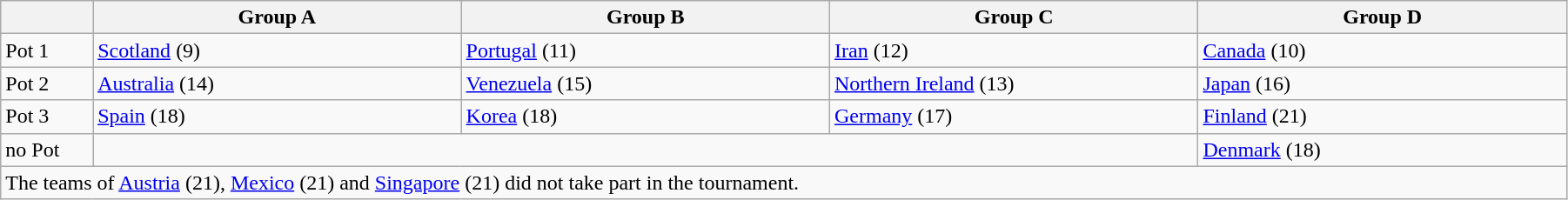<table class="wikitable" style="width:95%">
<tr>
<th width=5%></th>
<th width=20%><strong>Group A</strong></th>
<th width=20%><strong>Group B</strong></th>
<th width=20%><strong>Group C</strong></th>
<th width=20%><strong>Group D</strong></th>
</tr>
<tr>
<td>Pot 1</td>
<td> <a href='#'>Scotland</a> (9)</td>
<td> <a href='#'>Portugal</a> (11)</td>
<td> <a href='#'>Iran</a> (12)</td>
<td> <a href='#'>Canada</a> (10)</td>
</tr>
<tr>
<td>Pot 2</td>
<td> <a href='#'>Australia</a> (14)</td>
<td> <a href='#'>Venezuela</a> (15)</td>
<td> <a href='#'>Northern Ireland</a> (13)</td>
<td> <a href='#'>Japan</a> (16)</td>
</tr>
<tr>
<td>Pot 3</td>
<td> <a href='#'>Spain</a> (18)</td>
<td> <a href='#'>Korea</a> (18)</td>
<td> <a href='#'>Germany</a> (17)</td>
<td> <a href='#'>Finland</a> (21)</td>
</tr>
<tr>
<td>no Pot</td>
<td colspan=3></td>
<td> <a href='#'>Denmark</a> (18)</td>
</tr>
<tr>
<td colspan=5>The teams of  <a href='#'>Austria</a> (21),  <a href='#'>Mexico</a> (21) and  <a href='#'>Singapore</a> (21) did not take part in the tournament.</td>
</tr>
</table>
